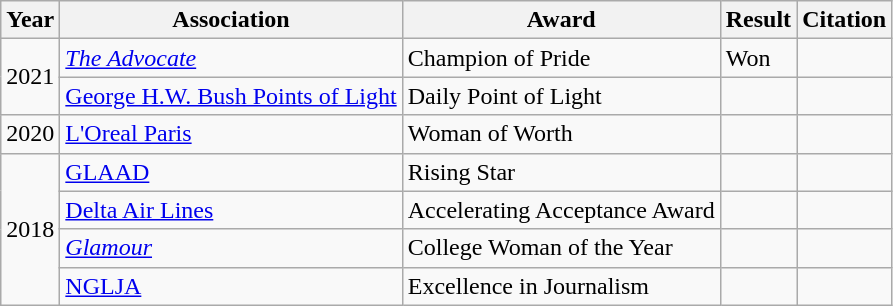<table class="wikitable">
<tr>
<th>Year</th>
<th>Association</th>
<th>Award</th>
<th>Result</th>
<th>Citation</th>
</tr>
<tr>
<td rowspan="2">2021</td>
<td><a href='#'><em>The Advocate</em></a></td>
<td>Champion of Pride</td>
<td>Won</td>
<td></td>
</tr>
<tr>
<td><a href='#'>George H.W. Bush Points of Light</a></td>
<td>Daily Point of Light</td>
<td></td>
<td></td>
</tr>
<tr>
<td>2020</td>
<td><a href='#'>L'Oreal Paris</a></td>
<td>Woman of Worth</td>
<td></td>
<td></td>
</tr>
<tr>
<td rowspan="4">2018</td>
<td><a href='#'>GLAAD</a></td>
<td>Rising Star</td>
<td></td>
<td></td>
</tr>
<tr>
<td><a href='#'>Delta Air Lines</a></td>
<td>Accelerating Acceptance Award</td>
<td></td>
<td></td>
</tr>
<tr>
<td><a href='#'><em>Glamour</em></a></td>
<td>College Woman of the Year</td>
<td></td>
<td></td>
</tr>
<tr>
<td><a href='#'>NGLJA</a></td>
<td>Excellence in Journalism</td>
<td></td>
<td></td>
</tr>
</table>
